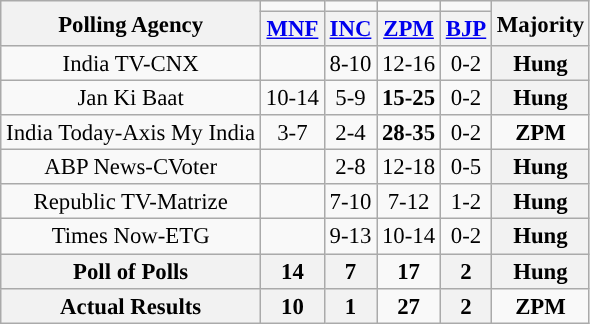<table class="wikitable" style="text-align:center;font-size:95%;line-height:16px;">
<tr>
<th rowspan="2">Polling Agency</th>
<td></td>
<td></td>
<td></td>
<td></td>
<th rowspan="2">Majority</th>
</tr>
<tr>
<th><a href='#'>MNF</a></th>
<th><a href='#'>INC</a></th>
<th><a href='#'>ZPM</a></th>
<th><a href='#'>BJP</a></th>
</tr>
<tr>
<td>India TV-CNX</td>
<td></td>
<td>8-10</td>
<td>12-16</td>
<td>0-2</td>
<th>Hung</th>
</tr>
<tr>
<td>Jan Ki Baat</td>
<td>10-14</td>
<td>5-9</td>
<td><strong>15-25</strong></td>
<td>0-2</td>
<th>Hung</th>
</tr>
<tr>
<td>India Today-Axis My India</td>
<td>3-7</td>
<td>2-4</td>
<td><strong>28-35</strong></td>
<td>0-2</td>
<td><strong>ZPM</strong></td>
</tr>
<tr>
<td>ABP News-CVoter</td>
<td></td>
<td>2-8</td>
<td>12-18</td>
<td>0-5</td>
<th>Hung</th>
</tr>
<tr>
<td>Republic TV-Matrize</td>
<td></td>
<td>7-10</td>
<td>7-12</td>
<td>1-2</td>
<th>Hung</th>
</tr>
<tr>
<td>Times Now-ETG</td>
<td></td>
<td>9-13</td>
<td>10-14</td>
<td>0-2</td>
<th>Hung</th>
</tr>
<tr>
<th>Poll of Polls</th>
<th>14</th>
<th>7</th>
<td><strong>17</strong></td>
<th>2</th>
<th>Hung</th>
</tr>
<tr>
<th>Actual Results</th>
<th>10</th>
<th>1</th>
<td><strong>27</strong></td>
<th>2</th>
<td><strong>ZPM</strong></td>
</tr>
</table>
